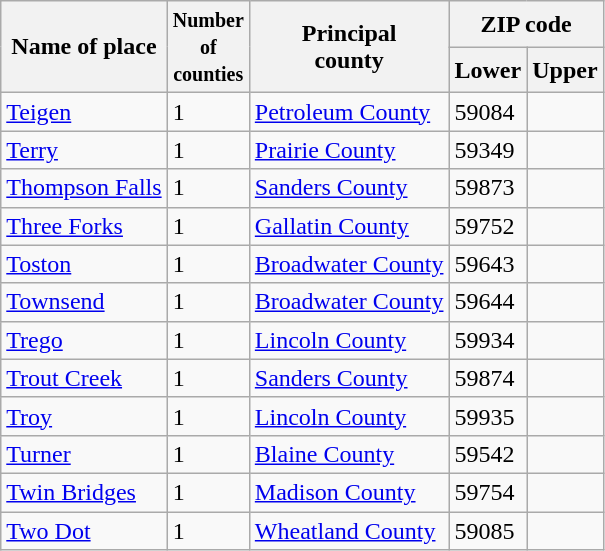<table class=wikitable>
<tr>
<th rowspan=2>Name of place</th>
<th rowspan=2><small>Number <br>of<br>counties</small></th>
<th rowspan=2>Principal <br> county</th>
<th colspan=2>ZIP code</th>
</tr>
<tr>
<th>Lower</th>
<th>Upper</th>
</tr>
<tr>
<td><a href='#'>Teigen</a></td>
<td>1</td>
<td><a href='#'>Petroleum County</a></td>
<td>59084</td>
<td></td>
</tr>
<tr>
<td><a href='#'>Terry</a></td>
<td>1</td>
<td><a href='#'>Prairie County</a></td>
<td>59349</td>
<td></td>
</tr>
<tr>
<td><a href='#'>Thompson Falls</a></td>
<td>1</td>
<td><a href='#'>Sanders County</a></td>
<td>59873</td>
<td></td>
</tr>
<tr>
<td><a href='#'>Three Forks</a></td>
<td>1</td>
<td><a href='#'>Gallatin County</a></td>
<td>59752</td>
<td></td>
</tr>
<tr>
<td><a href='#'>Toston</a></td>
<td>1</td>
<td><a href='#'>Broadwater County</a></td>
<td>59643</td>
<td></td>
</tr>
<tr>
<td><a href='#'>Townsend</a></td>
<td>1</td>
<td><a href='#'>Broadwater County</a></td>
<td>59644</td>
<td></td>
</tr>
<tr>
<td><a href='#'>Trego</a></td>
<td>1</td>
<td><a href='#'>Lincoln County</a></td>
<td>59934</td>
<td></td>
</tr>
<tr>
<td><a href='#'>Trout Creek</a></td>
<td>1</td>
<td><a href='#'>Sanders County</a></td>
<td>59874</td>
<td></td>
</tr>
<tr>
<td><a href='#'>Troy</a></td>
<td>1</td>
<td><a href='#'>Lincoln County</a></td>
<td>59935</td>
<td></td>
</tr>
<tr>
<td><a href='#'>Turner</a></td>
<td>1</td>
<td><a href='#'>Blaine County</a></td>
<td>59542</td>
<td></td>
</tr>
<tr>
<td><a href='#'>Twin Bridges</a></td>
<td>1</td>
<td><a href='#'>Madison County</a></td>
<td>59754</td>
<td></td>
</tr>
<tr>
<td><a href='#'>Two Dot</a></td>
<td>1</td>
<td><a href='#'>Wheatland County</a></td>
<td>59085</td>
<td></td>
</tr>
</table>
